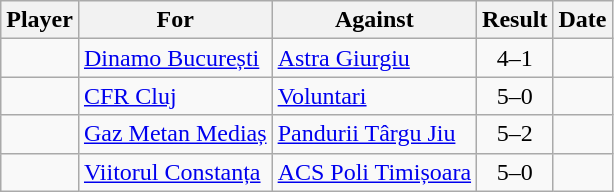<table class="wikitable sortable">
<tr>
<th>Player</th>
<th>For</th>
<th>Against</th>
<th style="text-align:center">Result</th>
<th>Date</th>
</tr>
<tr>
<td> </td>
<td><a href='#'>Dinamo București</a></td>
<td><a href='#'>Astra Giurgiu</a></td>
<td style="text-align:center;">4–1</td>
<td></td>
</tr>
<tr>
<td> </td>
<td><a href='#'>CFR Cluj</a></td>
<td><a href='#'>Voluntari</a></td>
<td style="text-align:center;">5–0</td>
<td></td>
</tr>
<tr>
<td> </td>
<td><a href='#'>Gaz Metan Mediaș</a></td>
<td><a href='#'>Pandurii Târgu Jiu</a></td>
<td style="text-align:center;">5–2</td>
<td></td>
</tr>
<tr>
<td> </td>
<td><a href='#'>Viitorul Constanța</a></td>
<td><a href='#'>ACS Poli Timișoara</a></td>
<td style="text-align:center;">5–0</td>
<td></td>
</tr>
</table>
